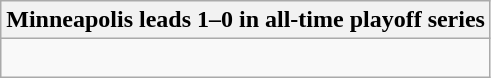<table class="wikitable collapsible collapsed">
<tr>
<th>Minneapolis leads 1–0 in all-time playoff series</th>
</tr>
<tr>
<td><br></td>
</tr>
</table>
